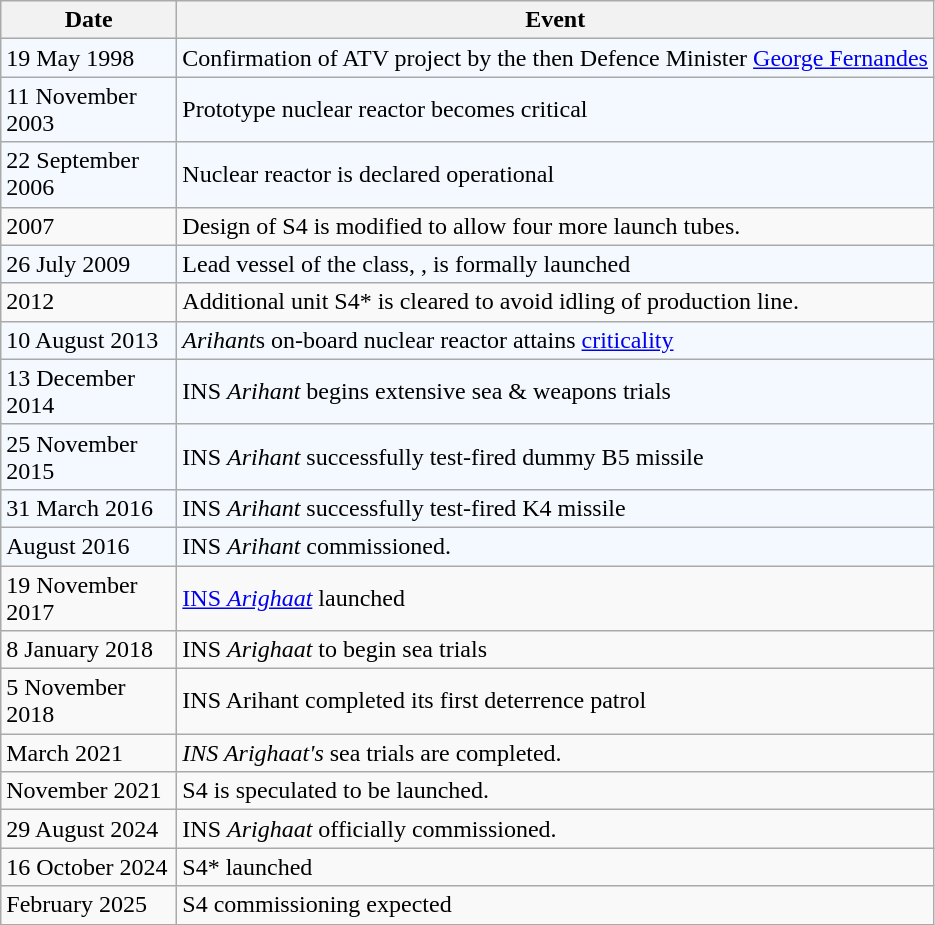<table class="wikitable sortable">
<tr>
<th style=width:110px;><strong>Date</strong></th>
<th><strong>Event</strong></th>
</tr>
<tr style="background:#f4f9ff;">
<td>19 May 1998</td>
<td>Confirmation of ATV project by the then Defence Minister <a href='#'>George Fernandes</a></td>
</tr>
<tr style="background:#f4f9ff;">
<td>11 November 2003</td>
<td>Prototype nuclear reactor becomes critical</td>
</tr>
<tr style="background:#f4f9ff;">
<td>22 September 2006</td>
<td>Nuclear reactor is declared operational</td>
</tr>
<tr>
<td>2007</td>
<td>Design of S4 is modified to allow four more launch tubes.</td>
</tr>
<tr style="background:#f4f9ff;">
<td>26 July 2009</td>
<td>Lead vessel of the class, , is formally launched</td>
</tr>
<tr>
<td>2012</td>
<td>Additional unit S4* is cleared to avoid idling of production line.</td>
</tr>
<tr style="background:#f4f9ff;">
<td>10 August 2013</td>
<td><em>Arihant</em>s on-board nuclear reactor attains <a href='#'>criticality</a></td>
</tr>
<tr style="background:#f4f9ff;">
<td>13 December 2014</td>
<td>INS <em>Arihant</em> begins extensive sea & weapons trials</td>
</tr>
<tr style="background:#f4f9ff;">
<td>25 November 2015</td>
<td>INS <em>Arihant</em> successfully test-fired dummy B5 missile</td>
</tr>
<tr style="background:#f4f9ff;">
<td>31 March 2016</td>
<td>INS <em>Arihant</em> successfully test-fired K4 missile</td>
</tr>
<tr style="background:#f4f9ff;">
<td>August 2016</td>
<td>INS <em>Arihant</em> commissioned.</td>
</tr>
<tr>
<td>19 November 2017</td>
<td><a href='#'>INS <em>Arighaat</em></a> launched</td>
</tr>
<tr>
<td>8 January 2018</td>
<td>INS <em>Arighaat</em> to begin sea trials</td>
</tr>
<tr>
<td>5 November 2018</td>
<td>INS Arihant completed its first deterrence patrol</td>
</tr>
<tr>
<td>March 2021</td>
<td><em>INS Arighaat's</em> sea trials are completed.</td>
</tr>
<tr>
<td>November 2021</td>
<td>S4 is speculated to be launched.</td>
</tr>
<tr>
<td>29 August 2024</td>
<td>INS <em>Arighaat</em> officially commissioned.</td>
</tr>
<tr>
<td>16 October 2024</td>
<td>S4* launched</td>
</tr>
<tr>
<td>February 2025</td>
<td>S4 commissioning expected</td>
</tr>
</table>
